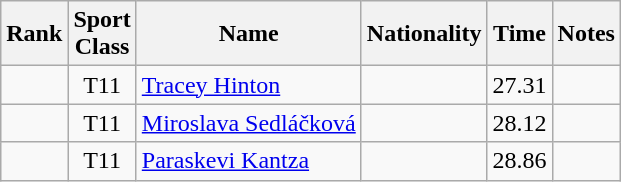<table class="wikitable sortable" style="text-align:center">
<tr>
<th>Rank</th>
<th>Sport<br>Class</th>
<th>Name</th>
<th>Nationality</th>
<th>Time</th>
<th>Notes</th>
</tr>
<tr>
<td></td>
<td>T11</td>
<td align=left><a href='#'>Tracey Hinton</a></td>
<td align=left></td>
<td>27.31</td>
<td></td>
</tr>
<tr>
<td></td>
<td>T11</td>
<td align=left><a href='#'>Miroslava Sedláčková</a></td>
<td align=left></td>
<td>28.12</td>
<td></td>
</tr>
<tr>
<td></td>
<td>T11</td>
<td align=left><a href='#'>Paraskevi Kantza</a></td>
<td align=left></td>
<td>28.86</td>
<td></td>
</tr>
</table>
